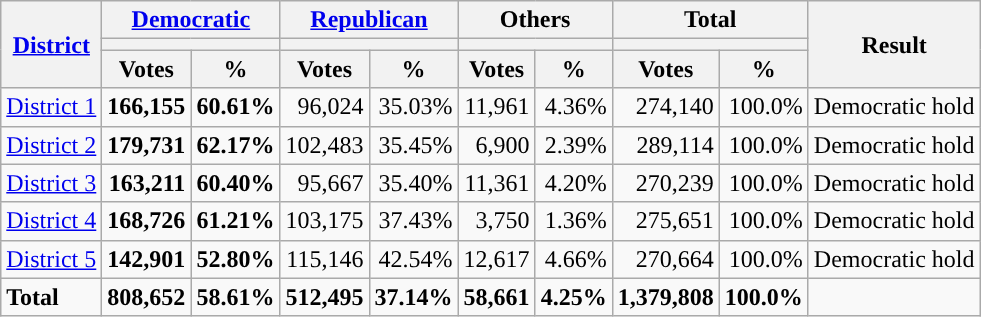<table class="wikitable plainrowheaders sortable" style="font-size:100%; text-align:right;">
<tr>
<th scope=col rowspan=3><a href='#'>District</a></th>
<th scope=col colspan=2><a href='#'>Democratic</a></th>
<th scope=col colspan=2><a href='#'>Republican</a></th>
<th scope=col colspan=2>Others</th>
<th scope=col colspan=2>Total</th>
<th scope=col rowspan=3>Result</th>
</tr>
<tr>
<th scope=col colspan=2 style="background:"></th>
<th scope=col colspan=2 style="background:"></th>
<th scope=col colspan=2></th>
<th scope=col colspan=2></th>
</tr>
<tr>
<th scope=col data-sort-type="number">Votes</th>
<th scope=col data-sort-type="number">%</th>
<th scope=col data-sort-type="number">Votes</th>
<th scope=col data-sort-type="number">%</th>
<th scope=col data-sort-type="number">Votes</th>
<th scope=col data-sort-type="number">%</th>
<th scope=col data-sort-type="number">Votes</th>
<th scope=col data-sort-type="number">%</th>
</tr>
<tr>
<td align=left><a href='#'>District 1</a></td>
<td><strong>166,155</strong></td>
<td><strong>60.61%</strong></td>
<td>96,024</td>
<td>35.03%</td>
<td>11,961</td>
<td>4.36%</td>
<td>274,140</td>
<td>100.0%</td>
<td align=left>Democratic hold</td>
</tr>
<tr>
<td align=left><a href='#'>District 2</a></td>
<td><strong>179,731</strong></td>
<td><strong>62.17%</strong></td>
<td>102,483</td>
<td>35.45%</td>
<td>6,900</td>
<td>2.39%</td>
<td>289,114</td>
<td>100.0%</td>
<td align=left>Democratic hold</td>
</tr>
<tr>
<td align=left><a href='#'>District 3</a></td>
<td><strong>163,211</strong></td>
<td><strong>60.40%</strong></td>
<td>95,667</td>
<td>35.40%</td>
<td>11,361</td>
<td>4.20%</td>
<td>270,239</td>
<td>100.0%</td>
<td align=left>Democratic hold</td>
</tr>
<tr>
<td align=left><a href='#'>District 4</a></td>
<td><strong>168,726</strong></td>
<td><strong>61.21%</strong></td>
<td>103,175</td>
<td>37.43%</td>
<td>3,750</td>
<td>1.36%</td>
<td>275,651</td>
<td>100.0%</td>
<td align=left>Democratic hold</td>
</tr>
<tr>
<td align=left><a href='#'>District 5</a></td>
<td><strong>142,901</strong></td>
<td><strong>52.80%</strong></td>
<td>115,146</td>
<td>42.54%</td>
<td>12,617</td>
<td>4.66%</td>
<td>270,664</td>
<td>100.0%</td>
<td align=left>Democratic hold</td>
</tr>
<tr class="sortbottom" style="font-weight:bold">
<td align=left>Total</td>
<td>808,652</td>
<td>58.61%</td>
<td>512,495</td>
<td>37.14%</td>
<td>58,661</td>
<td>4.25%</td>
<td>1,379,808</td>
<td>100.0%</td>
<td></td>
</tr>
</table>
